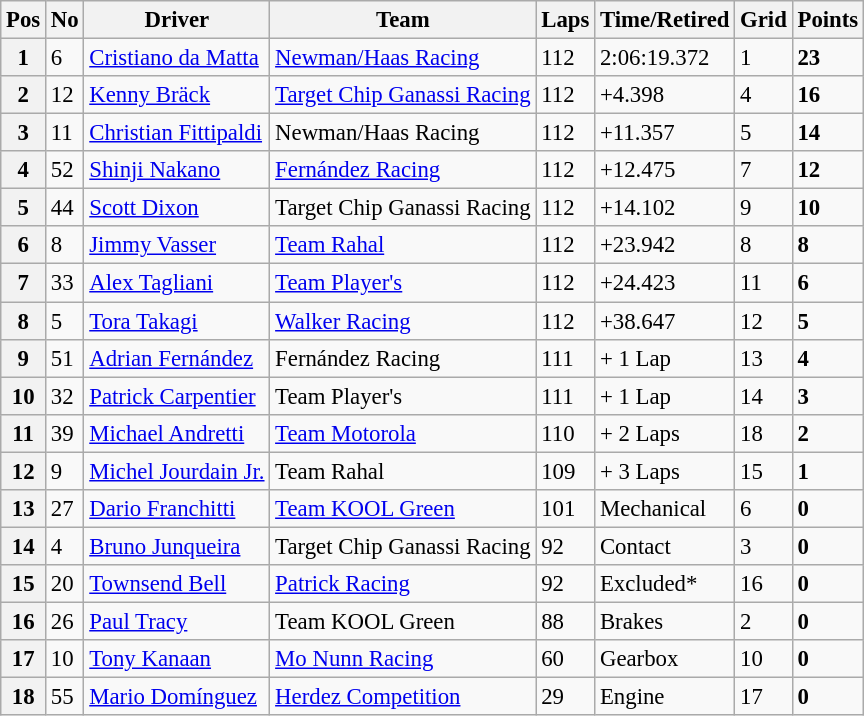<table class="wikitable" style="font-size:95%;">
<tr>
<th>Pos</th>
<th>No</th>
<th>Driver</th>
<th>Team</th>
<th>Laps</th>
<th>Time/Retired</th>
<th>Grid</th>
<th>Points</th>
</tr>
<tr>
<th>1</th>
<td>6</td>
<td> <a href='#'>Cristiano da Matta</a></td>
<td><a href='#'>Newman/Haas Racing</a></td>
<td>112</td>
<td>2:06:19.372</td>
<td>1</td>
<td><strong>23</strong></td>
</tr>
<tr>
<th>2</th>
<td>12</td>
<td> <a href='#'>Kenny Bräck</a></td>
<td><a href='#'>Target Chip Ganassi Racing</a></td>
<td>112</td>
<td>+4.398</td>
<td>4</td>
<td><strong>16</strong></td>
</tr>
<tr>
<th>3</th>
<td>11</td>
<td> <a href='#'>Christian Fittipaldi</a></td>
<td>Newman/Haas Racing</td>
<td>112</td>
<td>+11.357</td>
<td>5</td>
<td><strong>14</strong></td>
</tr>
<tr>
<th>4</th>
<td>52</td>
<td> <a href='#'>Shinji Nakano</a></td>
<td><a href='#'>Fernández Racing</a></td>
<td>112</td>
<td>+12.475</td>
<td>7</td>
<td><strong>12</strong></td>
</tr>
<tr>
<th>5</th>
<td>44</td>
<td> <a href='#'>Scott Dixon</a></td>
<td>Target Chip Ganassi Racing</td>
<td>112</td>
<td>+14.102</td>
<td>9</td>
<td><strong>10</strong></td>
</tr>
<tr>
<th>6</th>
<td>8</td>
<td> <a href='#'>Jimmy Vasser</a></td>
<td><a href='#'>Team Rahal</a></td>
<td>112</td>
<td>+23.942</td>
<td>8</td>
<td><strong>8</strong></td>
</tr>
<tr>
<th>7</th>
<td>33</td>
<td> <a href='#'>Alex Tagliani</a></td>
<td><a href='#'>Team Player's</a></td>
<td>112</td>
<td>+24.423</td>
<td>11</td>
<td><strong>6</strong></td>
</tr>
<tr>
<th>8</th>
<td>5</td>
<td> <a href='#'>Tora Takagi</a></td>
<td><a href='#'>Walker Racing</a></td>
<td>112</td>
<td>+38.647</td>
<td>12</td>
<td><strong>5</strong></td>
</tr>
<tr>
<th>9</th>
<td>51</td>
<td> <a href='#'>Adrian Fernández</a></td>
<td>Fernández Racing</td>
<td>111</td>
<td>+ 1 Lap</td>
<td>13</td>
<td><strong>4</strong></td>
</tr>
<tr>
<th>10</th>
<td>32</td>
<td> <a href='#'>Patrick Carpentier</a></td>
<td>Team Player's</td>
<td>111</td>
<td>+ 1 Lap</td>
<td>14</td>
<td><strong>3</strong></td>
</tr>
<tr>
<th>11</th>
<td>39</td>
<td> <a href='#'>Michael Andretti</a></td>
<td><a href='#'>Team Motorola</a></td>
<td>110</td>
<td>+ 2 Laps</td>
<td>18</td>
<td><strong>2</strong></td>
</tr>
<tr>
<th>12</th>
<td>9</td>
<td> <a href='#'>Michel Jourdain Jr.</a></td>
<td>Team Rahal</td>
<td>109</td>
<td>+ 3 Laps</td>
<td>15</td>
<td><strong>1</strong></td>
</tr>
<tr>
<th>13</th>
<td>27</td>
<td> <a href='#'>Dario Franchitti</a></td>
<td><a href='#'>Team KOOL Green</a></td>
<td>101</td>
<td>Mechanical</td>
<td>6</td>
<td><strong>0</strong></td>
</tr>
<tr>
<th>14</th>
<td>4</td>
<td> <a href='#'>Bruno Junqueira</a></td>
<td>Target Chip Ganassi Racing</td>
<td>92</td>
<td>Contact</td>
<td>3</td>
<td><strong>0</strong></td>
</tr>
<tr>
<th>15</th>
<td>20</td>
<td> <a href='#'>Townsend Bell</a></td>
<td><a href='#'>Patrick Racing</a></td>
<td>92</td>
<td>Excluded*</td>
<td>16</td>
<td><strong>0</strong></td>
</tr>
<tr>
<th>16</th>
<td>26</td>
<td> <a href='#'>Paul Tracy</a></td>
<td>Team KOOL Green</td>
<td>88</td>
<td>Brakes</td>
<td>2</td>
<td><strong>0</strong></td>
</tr>
<tr>
<th>17</th>
<td>10</td>
<td> <a href='#'>Tony Kanaan</a></td>
<td><a href='#'>Mo Nunn Racing</a></td>
<td>60</td>
<td>Gearbox</td>
<td>10</td>
<td><strong>0</strong></td>
</tr>
<tr>
<th>18</th>
<td>55</td>
<td> <a href='#'>Mario Domínguez</a></td>
<td><a href='#'>Herdez Competition</a></td>
<td>29</td>
<td>Engine</td>
<td>17</td>
<td><strong>0</strong></td>
</tr>
</table>
